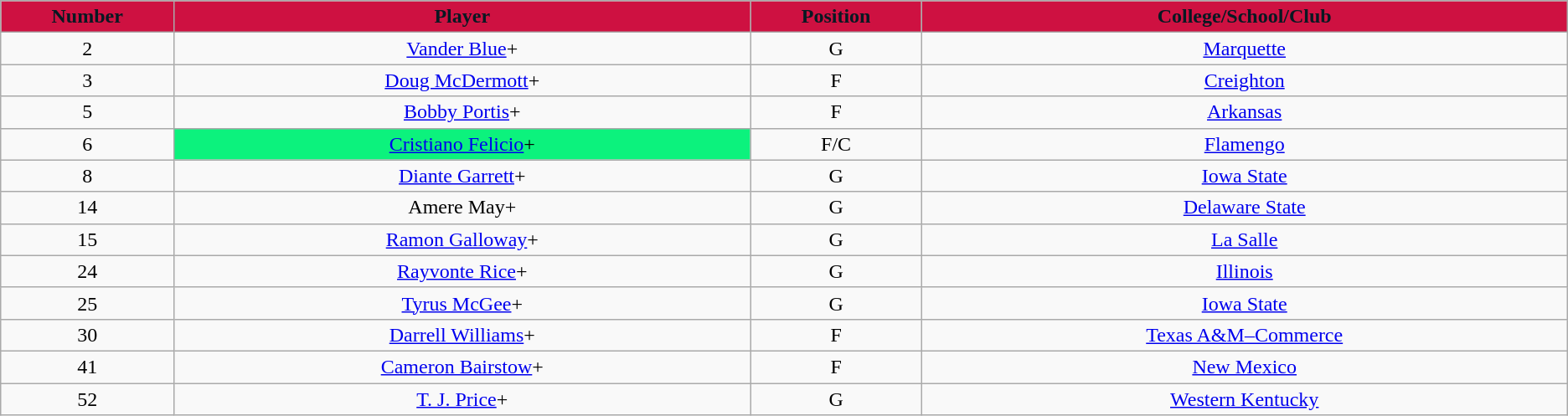<table class="wikitable sortable sortable">
<tr>
<th style="background:#CE1141; color:#061922" width="1%">Number</th>
<th style="background:#CE1141; color:#061922" width="5%">Player</th>
<th style="background:#CE1141; color:#061922" width="1%">Position</th>
<th style="background:#CE1141; color:#061922" width="5%">College/School/Club</th>
</tr>
<tr style="text-align: center">
<td>2</td>
<td><a href='#'>Vander Blue</a>+</td>
<td>G</td>
<td><a href='#'>Marquette</a></td>
</tr>
<tr style="text-align: center">
<td>3</td>
<td><a href='#'>Doug McDermott</a>+</td>
<td>F</td>
<td><a href='#'>Creighton</a></td>
</tr>
<tr style="text-align: center">
<td>5</td>
<td><a href='#'>Bobby Portis</a>+</td>
<td>F</td>
<td><a href='#'>Arkansas</a></td>
</tr>
<tr style="text-align: center">
<td>6</td>
<td bgcolor="#0CF27D"><a href='#'>Cristiano Felicio</a>+</td>
<td>F/C</td>
<td><a href='#'>Flamengo</a></td>
</tr>
<tr style="text-align: center">
<td>8</td>
<td><a href='#'>Diante Garrett</a>+</td>
<td>G</td>
<td><a href='#'>Iowa State</a></td>
</tr>
<tr style="text-align: center">
<td>14</td>
<td>Amere May+</td>
<td>G</td>
<td><a href='#'>Delaware State</a></td>
</tr>
<tr style="text-align: center">
<td>15</td>
<td><a href='#'>Ramon Galloway</a>+</td>
<td>G</td>
<td><a href='#'>La Salle</a></td>
</tr>
<tr style="text-align: center">
<td>24</td>
<td><a href='#'>Rayvonte Rice</a>+</td>
<td>G</td>
<td><a href='#'>Illinois</a></td>
</tr>
<tr style="text-align: center">
<td>25</td>
<td><a href='#'>Tyrus McGee</a>+</td>
<td>G</td>
<td><a href='#'>Iowa State</a></td>
</tr>
<tr style="text-align: center">
<td>30</td>
<td><a href='#'>Darrell Williams</a>+</td>
<td>F</td>
<td><a href='#'>Texas A&M–Commerce</a></td>
</tr>
<tr style="text-align: center">
<td>41</td>
<td><a href='#'>Cameron Bairstow</a>+</td>
<td>F</td>
<td><a href='#'>New Mexico</a></td>
</tr>
<tr style="text-align: center">
<td>52</td>
<td><a href='#'>T. J. Price</a>+</td>
<td>G</td>
<td><a href='#'>Western Kentucky</a></td>
</tr>
</table>
